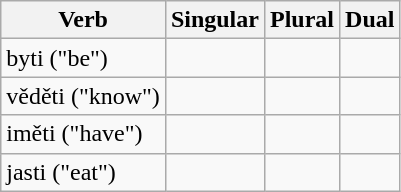<table class="wikitable">
<tr>
<th>Verb</th>
<th>Singular</th>
<th>Plural</th>
<th>Dual</th>
</tr>
<tr>
<td>byti ("be")</td>
<td></td>
<td></td>
<td></td>
</tr>
<tr>
<td>věděti ("know")</td>
<td></td>
<td></td>
<td></td>
</tr>
<tr>
<td>iměti ("have")</td>
<td></td>
<td></td>
<td></td>
</tr>
<tr>
<td>jasti ("eat")</td>
<td></td>
<td></td>
<td></td>
</tr>
</table>
